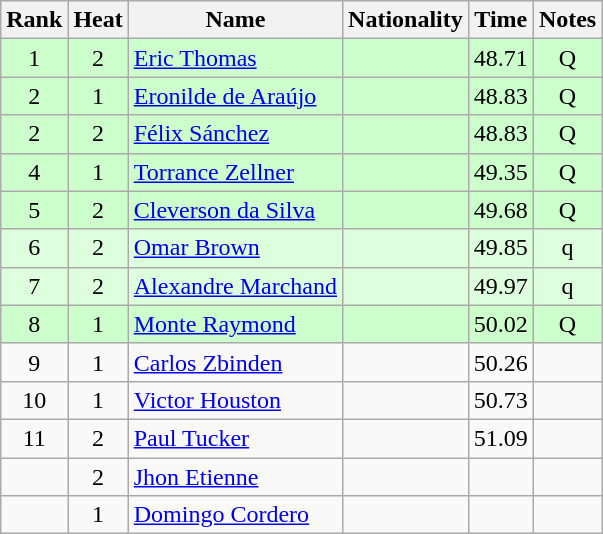<table class="wikitable sortable" style="text-align:center">
<tr>
<th>Rank</th>
<th>Heat</th>
<th>Name</th>
<th>Nationality</th>
<th>Time</th>
<th>Notes</th>
</tr>
<tr bgcolor=ccffcc>
<td>1</td>
<td>2</td>
<td align=left><a href='#'>Eric Thomas</a></td>
<td align=left></td>
<td>48.71</td>
<td>Q</td>
</tr>
<tr bgcolor=ccffcc>
<td>2</td>
<td>1</td>
<td align=left><a href='#'>Eronilde de Araújo</a></td>
<td align=left></td>
<td>48.83</td>
<td>Q</td>
</tr>
<tr bgcolor=ccffcc>
<td>2</td>
<td>2</td>
<td align=left><a href='#'>Félix Sánchez</a></td>
<td align=left></td>
<td>48.83</td>
<td>Q</td>
</tr>
<tr bgcolor=ccffcc>
<td>4</td>
<td>1</td>
<td align=left><a href='#'>Torrance Zellner</a></td>
<td align=left></td>
<td>49.35</td>
<td>Q</td>
</tr>
<tr bgcolor=ccffcc>
<td>5</td>
<td>2</td>
<td align=left><a href='#'>Cleverson da Silva</a></td>
<td align=left></td>
<td>49.68</td>
<td>Q</td>
</tr>
<tr bgcolor=ddffdd>
<td>6</td>
<td>2</td>
<td align=left><a href='#'>Omar Brown</a></td>
<td align=left></td>
<td>49.85</td>
<td>q</td>
</tr>
<tr bgcolor=ddffdd>
<td>7</td>
<td>2</td>
<td align=left><a href='#'>Alexandre Marchand</a></td>
<td align=left></td>
<td>49.97</td>
<td>q</td>
</tr>
<tr bgcolor=ccffcc>
<td>8</td>
<td>1</td>
<td align=left><a href='#'>Monte Raymond</a></td>
<td align=left></td>
<td>50.02</td>
<td>Q</td>
</tr>
<tr>
<td>9</td>
<td>1</td>
<td align=left><a href='#'>Carlos Zbinden</a></td>
<td align=left></td>
<td>50.26</td>
<td></td>
</tr>
<tr>
<td>10</td>
<td>1</td>
<td align=left><a href='#'>Victor Houston</a></td>
<td align=left></td>
<td>50.73</td>
<td></td>
</tr>
<tr>
<td>11</td>
<td>2</td>
<td align=left><a href='#'>Paul Tucker</a></td>
<td align=left></td>
<td>51.09</td>
<td></td>
</tr>
<tr>
<td></td>
<td>2</td>
<td align=left><a href='#'>Jhon Etienne</a></td>
<td align=left></td>
<td></td>
<td></td>
</tr>
<tr>
<td></td>
<td>1</td>
<td align=left><a href='#'>Domingo Cordero</a></td>
<td align=left></td>
<td></td>
<td></td>
</tr>
</table>
